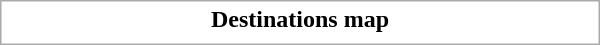<table class="collapsible collapsed" style="border:1px #aaa solid; width:25em; margin:0.2em auto">
<tr>
<th>Destinations map</th>
</tr>
<tr>
<td></td>
</tr>
</table>
